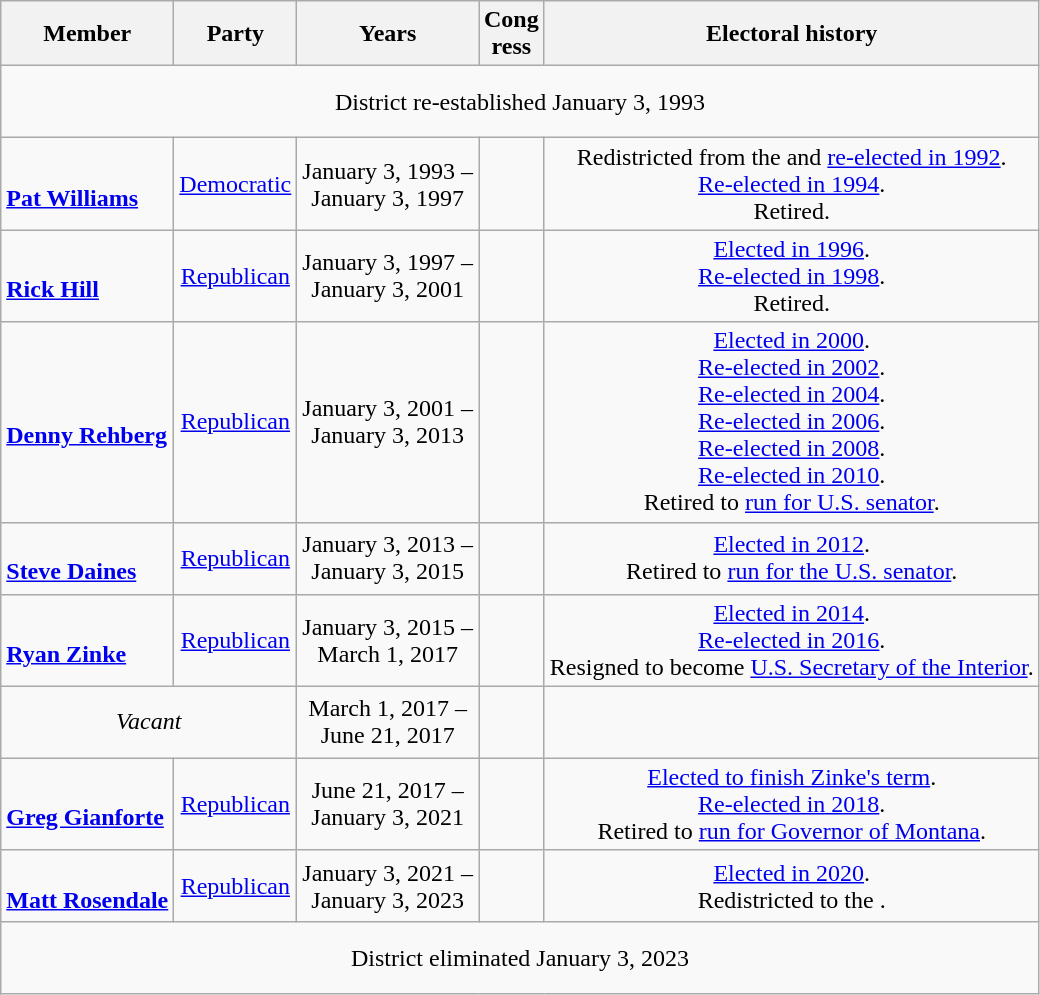<table class=wikitable style="text-align:center">
<tr>
<th>Member</th>
<th>Party</th>
<th>Years</th>
<th>Cong<br>ress</th>
<th>Electoral history</th>
</tr>
<tr style="height:3em">
<td colspan=5>District re-established January 3, 1993</td>
</tr>
<tr style="height:3em">
<td align=left><br><strong><a href='#'>Pat Williams</a></strong><br></td>
<td><a href='#'>Democratic</a></td>
<td nowrap>January 3, 1993 –<br>January 3, 1997</td>
<td><br></td>
<td>Redistricted from the  and <a href='#'>re-elected in 1992</a>.<br><a href='#'>Re-elected in 1994</a>.<br>Retired.</td>
</tr>
<tr style="height:3em">
<td align=left><br><strong><a href='#'>Rick Hill</a></strong><br></td>
<td><a href='#'>Republican</a></td>
<td nowrap>January 3, 1997 –<br>January 3, 2001</td>
<td></td>
<td><a href='#'>Elected in 1996</a>.<br><a href='#'>Re-elected in 1998</a>.<br>Retired.</td>
</tr>
<tr style="height:3em">
<td align=left><br><strong><a href='#'>Denny Rehberg</a></strong><br></td>
<td><a href='#'>Republican</a></td>
<td nowrap>January 3, 2001 –<br>January 3, 2013</td>
<td><br></td>
<td><a href='#'>Elected in 2000</a>.<br><a href='#'>Re-elected in 2002</a>.<br><a href='#'>Re-elected in 2004</a>.<br><a href='#'>Re-elected in 2006</a>.<br><a href='#'>Re-elected in 2008</a>.<br><a href='#'>Re-elected in 2010</a>.<br>Retired to <a href='#'>run for U.S. senator</a>.</td>
</tr>
<tr style="height:3em">
<td align=left><br><strong><a href='#'>Steve Daines</a></strong><br></td>
<td><a href='#'>Republican</a></td>
<td nowrap>January 3, 2013 –<br>January 3, 2015</td>
<td></td>
<td><a href='#'>Elected in 2012</a>.<br>Retired to <a href='#'>run for the U.S. senator</a>.</td>
</tr>
<tr style="height:3em">
<td align=left><br><strong><a href='#'>Ryan Zinke</a></strong><br></td>
<td><a href='#'>Republican</a></td>
<td nowrap>January 3, 2015 –<br>March 1, 2017</td>
<td></td>
<td><a href='#'>Elected in 2014</a>.<br><a href='#'>Re-elected in 2016</a>.<br>Resigned to become <a href='#'>U.S. Secretary of the Interior</a>.</td>
</tr>
<tr style="height:3em">
<td align=center nowrap colspan=2><em>Vacant</em></td>
<td nowrap>March 1, 2017 –<br>June 21, 2017</td>
<td></td>
<td></td>
</tr>
<tr style="height:3em">
<td align=left><br><strong><a href='#'>Greg Gianforte</a></strong><br></td>
<td><a href='#'>Republican</a></td>
<td nowrap>June 21, 2017 –<br>January 3, 2021</td>
<td></td>
<td><a href='#'>Elected to finish Zinke's term</a>.<br><a href='#'>Re-elected in 2018</a>.<br>Retired to <a href='#'>run for Governor of Montana</a>.</td>
</tr>
<tr style="height:3em">
<td align=left><br><strong><a href='#'>Matt Rosendale</a></strong><br></td>
<td><a href='#'>Republican</a></td>
<td nowrap>January 3, 2021 –<br>January 3, 2023</td>
<td></td>
<td><a href='#'>Elected in 2020</a>.<br>Redistricted to the .</td>
</tr>
<tr style="height:3em">
<td colspan=5>District eliminated January 3, 2023</td>
</tr>
</table>
